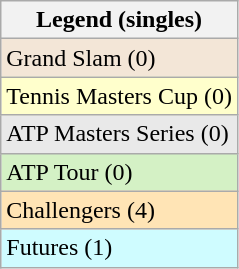<table class="wikitable">
<tr>
<th>Legend (singles)</th>
</tr>
<tr bgcolor="#f3e6d7">
<td>Grand Slam (0)</td>
</tr>
<tr bgcolor="ffffcc">
<td>Tennis Masters Cup (0)</td>
</tr>
<tr bgcolor="#e9e9e9">
<td>ATP Masters Series (0)</td>
</tr>
<tr bgcolor="#d4f1c5">
<td>ATP Tour (0)</td>
</tr>
<tr bgcolor="moccasin">
<td>Challengers (4)</td>
</tr>
<tr bgcolor="CFFCFF">
<td>Futures (1)</td>
</tr>
</table>
